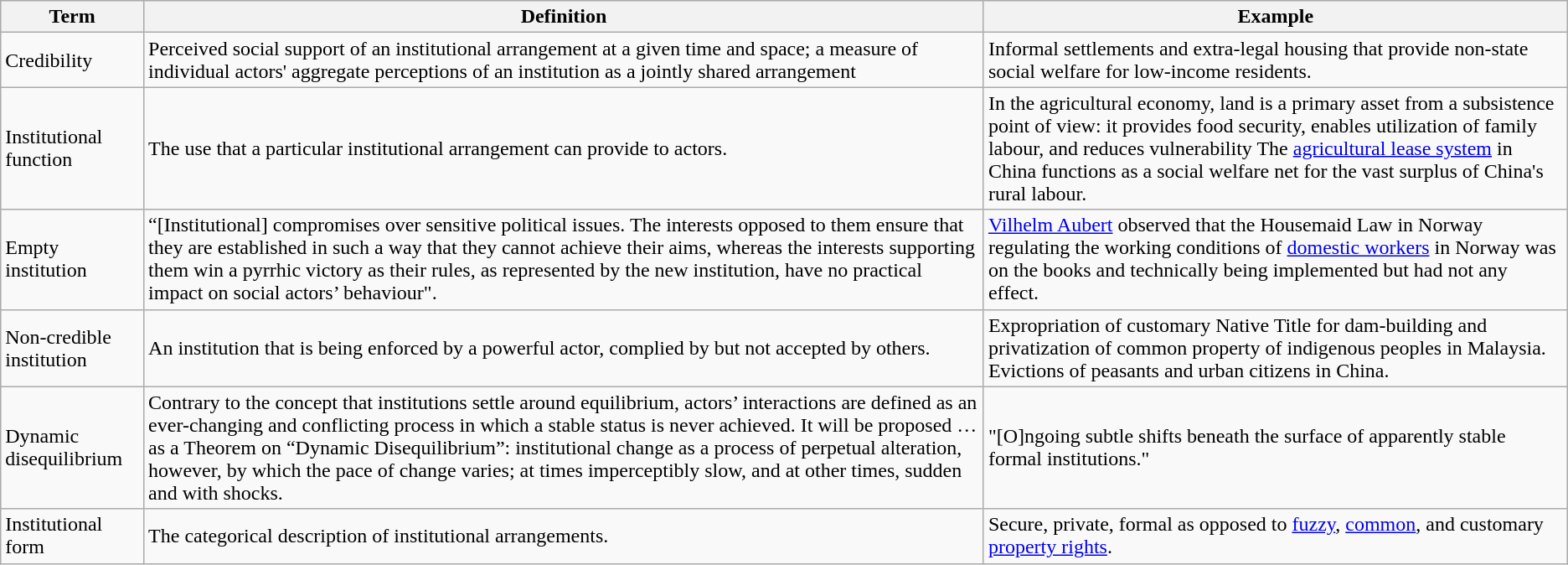<table class="wikitable sortable">
<tr>
<th>Term</th>
<th>Definition</th>
<th>Example</th>
</tr>
<tr>
<td>Credibility</td>
<td>Perceived social support of an institutional arrangement at a given time and space; a measure of individual actors' aggregate perceptions of an institution as a jointly shared arrangement</td>
<td>Informal settlements and extra-legal housing that provide non-state social welfare for low-income residents.</td>
</tr>
<tr>
<td>Institutional function</td>
<td>The use that a particular institutional arrangement can provide to actors.</td>
<td>In the agricultural economy, land is a primary asset from a subsistence point of view: it provides food security, enables utilization of family labour, and reduces vulnerability  The <a href='#'>agricultural lease system</a> in China functions as a social welfare net for the vast surplus of China's rural labour.</td>
</tr>
<tr>
<td>Empty institution</td>
<td>“[Institutional] compromises over sensitive political issues. The interests opposed to them ensure that they are established in such a way that they cannot achieve their aims, whereas the interests supporting them win a pyrrhic victory as their rules, as represented by the new institution, have no practical impact on social actors’ behaviour".</td>
<td><a href='#'>Vilhelm Aubert</a> observed that the Housemaid Law in Norway regulating the working conditions of <a href='#'>domestic workers</a> in Norway was on the books and technically being implemented but had not any effect.</td>
</tr>
<tr>
<td>Non-credible institution</td>
<td>An institution that is being enforced by a powerful actor, complied by but not accepted by others.</td>
<td>Expropriation of customary Native Title for dam-building and privatization of common property of indigenous peoples in Malaysia. Evictions of peasants and urban citizens in China.</td>
</tr>
<tr>
<td>Dynamic disequilibrium</td>
<td>Contrary to the concept that institutions settle around equilibrium, actors’ interactions are defined as an ever-changing and conflicting process in which a stable status is never achieved. It will be proposed … as a Theorem on “Dynamic Disequilibrium”: institutional change as a process of perpetual alteration, however, by which the pace of change varies; at times imperceptibly slow, and at other times, sudden and with shocks.</td>
<td>"[O]ngoing subtle shifts beneath the surface of apparently stable formal institutions."</td>
</tr>
<tr>
<td>Institutional form</td>
<td>The categorical description of institutional arrangements.</td>
<td>Secure, private, formal as opposed to <a href='#'>fuzzy</a>, <a href='#'>common</a>, and customary <a href='#'>property rights</a>.</td>
</tr>
</table>
